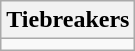<table class="wikitable mw-collapsible mw-collapsed">
<tr>
<th>Tiebreakers</th>
</tr>
<tr>
<td></td>
</tr>
</table>
